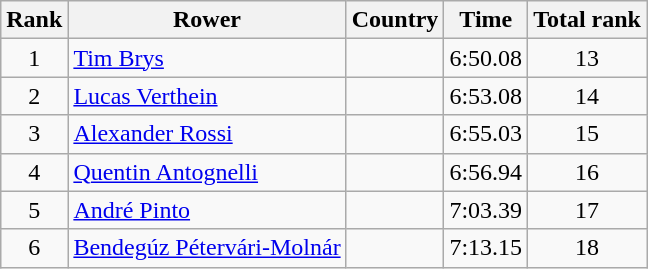<table class="wikitable" style="text-align:center">
<tr>
<th>Rank</th>
<th>Rower</th>
<th>Country</th>
<th>Time</th>
<th>Total rank</th>
</tr>
<tr>
<td>1</td>
<td align="left"><a href='#'>Tim Brys</a></td>
<td align="left"></td>
<td>6:50.08</td>
<td>13</td>
</tr>
<tr>
<td>2</td>
<td align="left"><a href='#'>Lucas Verthein</a></td>
<td align="left"></td>
<td>6:53.08</td>
<td>14</td>
</tr>
<tr>
<td>3</td>
<td align="left"><a href='#'>Alexander Rossi</a></td>
<td align="left"></td>
<td>6:55.03</td>
<td>15</td>
</tr>
<tr>
<td>4</td>
<td align="left"><a href='#'>Quentin Antognelli</a></td>
<td align="left"></td>
<td>6:56.94</td>
<td>16</td>
</tr>
<tr>
<td>5</td>
<td align="left"><a href='#'>André Pinto</a></td>
<td align="left"></td>
<td>7:03.39</td>
<td>17</td>
</tr>
<tr>
<td>6</td>
<td align="left"><a href='#'>Bendegúz Pétervári-Molnár</a></td>
<td align="left"></td>
<td>7:13.15</td>
<td>18</td>
</tr>
</table>
